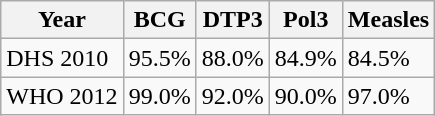<table class="wikitable">
<tr>
<th>Year</th>
<th>BCG</th>
<th>DTP3</th>
<th>Pol3</th>
<th>Measles</th>
</tr>
<tr>
<td>DHS 2010</td>
<td>95.5%</td>
<td>88.0%</td>
<td>84.9%</td>
<td>84.5%</td>
</tr>
<tr>
<td>WHO 2012</td>
<td>99.0%</td>
<td>92.0%</td>
<td>90.0%</td>
<td>97.0%</td>
</tr>
</table>
